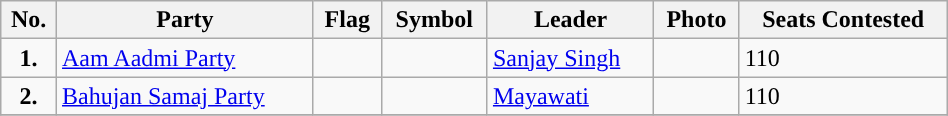<table class="wikitable sortable" width="50%">
<tr>
<th>No.</th>
<th>Party</th>
<th>Flag</th>
<th>Symbol</th>
<th>Leader</th>
<th>Photo</th>
<th>Seats Contested</th>
</tr>
<tr>
<td ! style="text-align:center; background:"><strong>1.</strong></td>
<td><a href='#'>Aam Aadmi Party</a></td>
<td></td>
<td></td>
<td><a href='#'>Sanjay Singh</a></td>
<td></td>
<td>110</td>
</tr>
<tr>
<td ! style="text-align:center; background:"><strong>2.</strong></td>
<td><a href='#'>Bahujan Samaj Party</a></td>
<td></td>
<td></td>
<td><a href='#'>Mayawati</a></td>
<td></td>
<td>110</td>
</tr>
<tr>
</tr>
</table>
